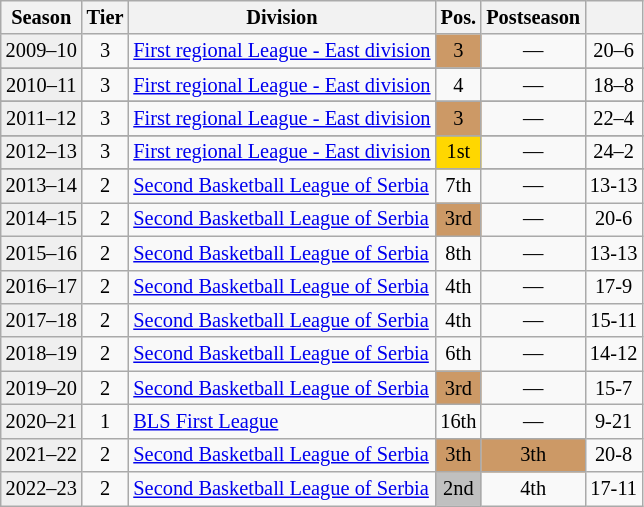<table class="wikitable" style="font-size:85%; text-align:center">
<tr>
<th>Season</th>
<th>Tier</th>
<th>Division</th>
<th>Pos.</th>
<th>Postseason</th>
<th></th>
</tr>
<tr>
<td bgcolor=#efefef>2009–10</td>
<td>3</td>
<td align=left><a href='#'>First regional League - East division</a></td>
<td bgcolor=#CC9966 align=center>3</td>
<td>—</td>
<td>20–6</td>
</tr>
<tr>
</tr>
<tr>
<td bgcolor=#efefef>2010–11</td>
<td>3</td>
<td align=left><a href='#'>First regional League - East division</a></td>
<td>4</td>
<td>—</td>
<td>18–8</td>
</tr>
<tr>
</tr>
<tr>
<td bgcolor=#efefef>2011–12</td>
<td>3</td>
<td align=left><a href='#'>First regional League - East division</a></td>
<td bgcolor=#CC9966 align=center>3</td>
<td>—</td>
<td>22–4</td>
</tr>
<tr>
</tr>
<tr>
<td bgcolor=#efefef>2012–13</td>
<td>3</td>
<td align=left><a href='#'>First regional League - East division</a></td>
<td bgcolor=gold align=center>1st</td>
<td>—</td>
<td>24–2</td>
</tr>
<tr>
</tr>
<tr>
<td bgcolor=#efefef>2013–14</td>
<td>2</td>
<td align=left><a href='#'>Second Basketball League of Serbia</a></td>
<td>7th</td>
<td>—</td>
<td>13-13</td>
</tr>
<tr>
<td bgcolor=#efefef>2014–15</td>
<td>2</td>
<td align=left><a href='#'>Second Basketball League of Serbia</a></td>
<td bgcolor=#CC9966 align=center>3rd</td>
<td>—</td>
<td>20-6</td>
</tr>
<tr>
<td bgcolor=#efefef>2015–16</td>
<td>2</td>
<td align=left><a href='#'>Second Basketball League of Serbia</a></td>
<td>8th</td>
<td>—</td>
<td>13-13</td>
</tr>
<tr>
<td bgcolor=#efefef>2016–17</td>
<td>2</td>
<td align=left><a href='#'>Second Basketball League of Serbia</a></td>
<td>4th</td>
<td>—</td>
<td>17-9</td>
</tr>
<tr>
<td bgcolor=#efefef>2017–18</td>
<td>2</td>
<td align=left><a href='#'>Second Basketball League of Serbia</a></td>
<td>4th</td>
<td>—</td>
<td>15-11</td>
</tr>
<tr>
<td bgcolor=#efefef>2018–19</td>
<td>2</td>
<td align=left><a href='#'>Second Basketball League of Serbia</a></td>
<td>6th</td>
<td>—</td>
<td>14-12</td>
</tr>
<tr>
<td bgcolor=#efefef>2019–20</td>
<td>2</td>
<td align=left><a href='#'>Second Basketball League of Serbia</a></td>
<td bgcolor=CC9966 align=center>3rd</td>
<td>—</td>
<td>15-7</td>
</tr>
<tr>
<td bgcolor=#efefef>2020–21</td>
<td>1</td>
<td align=left><a href='#'>BLS First League</a></td>
<td>16th</td>
<td>—</td>
<td>9-21</td>
</tr>
<tr>
<td bgcolor=#efefef>2021–22</td>
<td>2</td>
<td align=left><a href='#'>Second Basketball League of Serbia</a></td>
<td bgcolor=CC9966 align=center>3th</td>
<td bgcolor=CC9966 align=center>3th</td>
<td>20-8</td>
</tr>
<tr>
<td bgcolor=#efefef>2022–23</td>
<td>2</td>
<td align=left><a href='#'>Second Basketball League of Serbia</a></td>
<td bgcolor=silver align=center>2nd</td>
<td>4th</td>
<td>17-11</td>
</tr>
</table>
